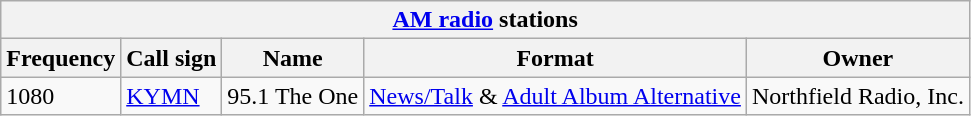<table class="wikitable">
<tr>
<th align="center" colspan="5"><strong><a href='#'>AM radio</a> stations</strong></th>
</tr>
<tr>
<th>Frequency</th>
<th>Call sign</th>
<th>Name</th>
<th>Format</th>
<th>Owner</th>
</tr>
<tr>
<td>1080</td>
<td><a href='#'>KYMN</a></td>
<td>95.1 The One</td>
<td><a href='#'>News/Talk</a> & <a href='#'>Adult Album Alternative</a></td>
<td>Northfield Radio, Inc.</td>
</tr>
</table>
